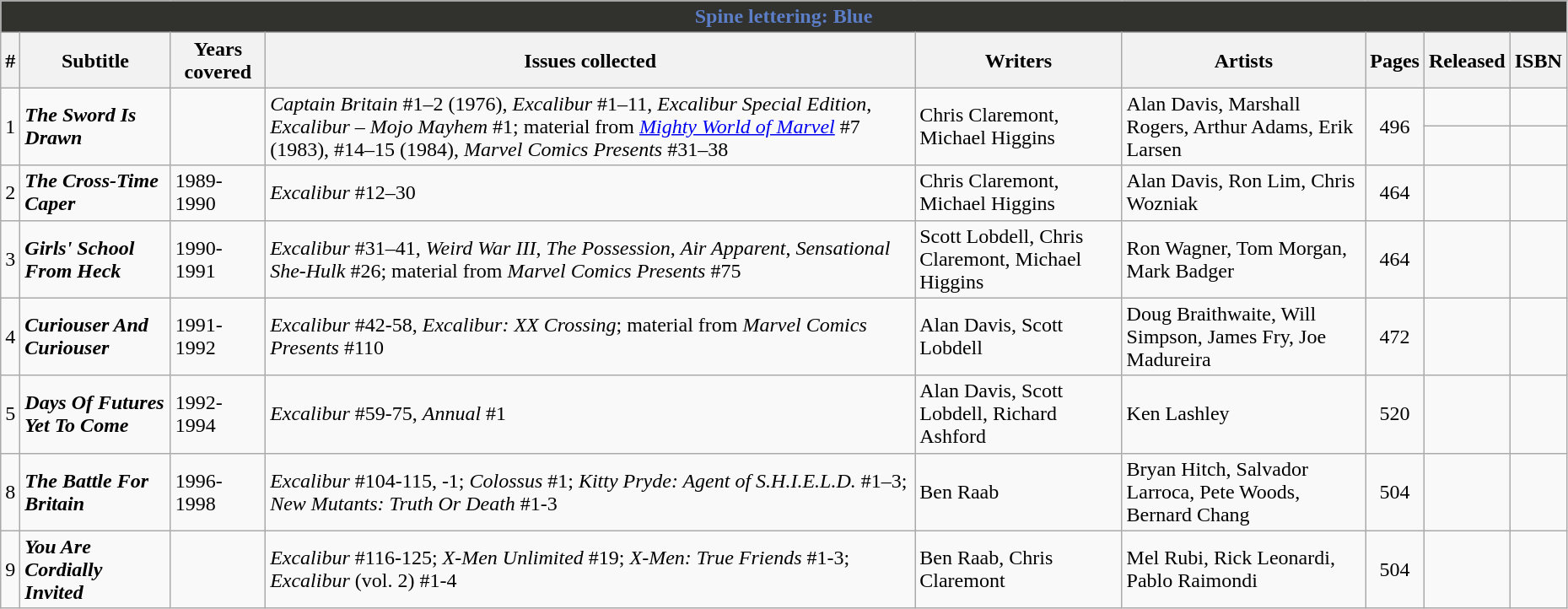<table class="wikitable sortable" width=98%>
<tr>
<th colspan=9 style="background-color: #31312D; color: #5B7EC7;">Spine lettering: Blue</th>
</tr>
<tr>
<th class="unsortable">#</th>
<th class="unsortable">Subtitle</th>
<th>Years covered</th>
<th class="unsortable">Issues collected</th>
<th class="unsortable">Writers</th>
<th class="unsortable">Artists</th>
<th class="unsortable">Pages</th>
<th>Released</th>
<th class="unsortable">ISBN</th>
</tr>
<tr>
<td rowspan=2>1</td>
<td rowspan=2><strong><em>The Sword Is Drawn</em></strong></td>
<td rowspan=2></td>
<td rowspan=2><em>Captain Britain</em> #1–2 (1976), <em>Excalibur</em> #1–11, <em>Excalibur Special Edition</em>, <em>Excalibur – Mojo Mayhem</em> #1; material from <em><a href='#'>Mighty World of Marvel</a></em> #7 (1983), #14–15 (1984), <em>Marvel Comics Presents</em> #31–38</td>
<td rowspan=2>Chris Claremont, Michael Higgins</td>
<td rowspan=2>Alan Davis, Marshall Rogers, Arthur Adams, Erik Larsen</td>
<td style="text-align: center;" rowspan=2>496</td>
<td></td>
<td></td>
</tr>
<tr>
<td></td>
<td></td>
</tr>
<tr>
<td>2</td>
<td><strong><em>The Cross-Time Caper</em></strong></td>
<td>1989-1990</td>
<td><em>Excalibur</em> #12–30</td>
<td>Chris Claremont, Michael Higgins</td>
<td>Alan Davis, Ron Lim, Chris Wozniak</td>
<td style="text-align: center;">464</td>
<td></td>
<td></td>
</tr>
<tr>
<td>3</td>
<td><strong><em>Girls' School From Heck</em></strong></td>
<td>1990-1991</td>
<td><em>Excalibur</em> #31–41, <em>Weird War III</em>, <em>The Possession</em>, <em>Air Apparent</em>, <em>Sensational She-Hulk</em> #26; material from <em>Marvel Comics Presents</em> #75</td>
<td>Scott Lobdell, Chris Claremont, Michael Higgins</td>
<td>Ron Wagner, Tom Morgan, Mark Badger</td>
<td style="text-align: center;">464</td>
<td></td>
<td></td>
</tr>
<tr>
<td>4</td>
<td><strong><em>Curiouser And Curiouser</em></strong></td>
<td>1991-1992</td>
<td><em>Excalibur</em> #42-58, <em>Excalibur: XX Crossing</em>; material from <em>Marvel Comics Presents</em> #110</td>
<td>Alan Davis, Scott Lobdell</td>
<td>Doug Braithwaite, Will Simpson, James Fry, Joe Madureira</td>
<td style="text-align: center;">472</td>
<td></td>
<td></td>
</tr>
<tr>
<td>5</td>
<td><strong><em>Days Of Futures Yet To Come</em></strong></td>
<td>1992-1994</td>
<td><em>Excalibur</em> #59-75, <em>Annual</em> #1</td>
<td>Alan Davis, Scott Lobdell, Richard Ashford</td>
<td>Ken Lashley</td>
<td style="text-align: center;">520</td>
<td></td>
<td></td>
</tr>
<tr>
<td>8</td>
<td><strong><em>The Battle For Britain</em></strong></td>
<td>1996-1998</td>
<td><em>Excalibur</em> #104-115, -1;  <em>Colossus</em> #1;  <em>Kitty Pryde: Agent of S.H.I.E.L.D.</em> #1–3; <em>New Mutants: Truth Or Death</em> #1-3</td>
<td>Ben Raab</td>
<td>Bryan Hitch, Salvador Larroca, Pete Woods, Bernard Chang</td>
<td style="text-align: center;">504</td>
<td></td>
<td></td>
</tr>
<tr>
<td>9</td>
<td><strong><em>You Are Cordially Invited</em></strong></td>
<td></td>
<td><em>Excalibur</em> #116-125; <em>X-Men Unlimited</em> #19; <em>X-Men: True Friends</em> #1-3; <em>Excalibur</em> (vol. 2) #1-4</td>
<td>Ben Raab, Chris Claremont</td>
<td>Mel Rubi, Rick Leonardi, Pablo Raimondi</td>
<td style="text-align: center;">504</td>
<td></td>
<td></td>
</tr>
</table>
